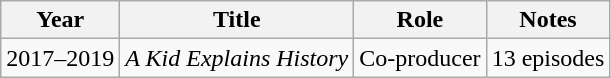<table class="wikitable">
<tr>
<th>Year</th>
<th>Title</th>
<th>Role</th>
<th>Notes</th>
</tr>
<tr>
<td>2017–2019</td>
<td><em>A Kid Explains History</em></td>
<td>Co-producer</td>
<td>13 episodes</td>
</tr>
</table>
